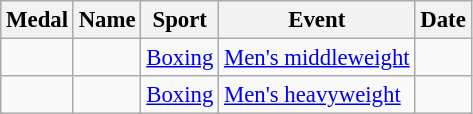<table class="wikitable sortable" style="font-size: 95%;">
<tr>
<th>Medal</th>
<th>Name</th>
<th>Sport</th>
<th>Event</th>
<th>Date</th>
</tr>
<tr>
<td></td>
<td></td>
<td><a href='#'>Boxing</a></td>
<td><a href='#'>Men's middleweight</a></td>
<td></td>
</tr>
<tr>
<td></td>
<td></td>
<td><a href='#'>Boxing</a></td>
<td><a href='#'>Men's heavyweight</a></td>
<td></td>
</tr>
</table>
